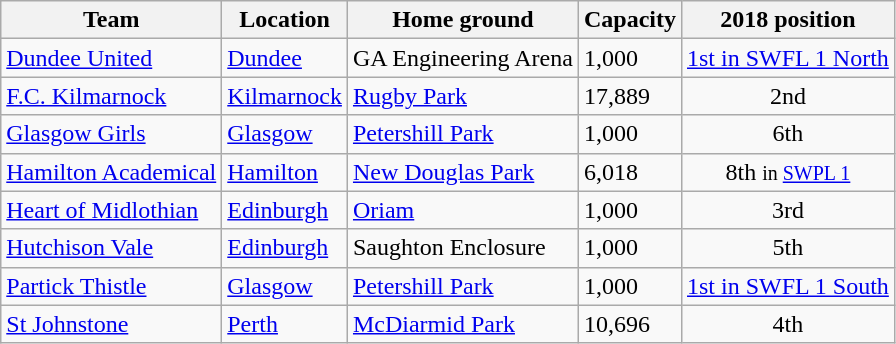<table class="wikitable sortable">
<tr>
<th>Team</th>
<th>Location</th>
<th>Home ground</th>
<th>Capacity</th>
<th data-sort-type="number">2018 position</th>
</tr>
<tr>
<td><a href='#'>Dundee United</a></td>
<td><a href='#'>Dundee</a></td>
<td>GA Engineering Arena</td>
<td>1,000</td>
<td align=center><a href='#'>1st in SWFL 1 North</a></td>
</tr>
<tr>
<td><a href='#'>F.C. Kilmarnock</a></td>
<td><a href='#'>Kilmarnock</a></td>
<td><a href='#'>Rugby Park</a></td>
<td>17,889</td>
<td align=center>2nd</td>
</tr>
<tr>
<td><a href='#'>Glasgow Girls</a></td>
<td><a href='#'>Glasgow</a></td>
<td><a href='#'>Petershill Park</a></td>
<td>1,000</td>
<td align=center>6th</td>
</tr>
<tr>
<td><a href='#'>Hamilton Academical</a></td>
<td><a href='#'>Hamilton</a></td>
<td><a href='#'>New Douglas Park</a></td>
<td>6,018</td>
<td align=center>8th <small>in <a href='#'>SWPL 1</a></small></td>
</tr>
<tr>
<td><a href='#'>Heart of Midlothian</a></td>
<td><a href='#'>Edinburgh</a></td>
<td><a href='#'>Oriam</a></td>
<td>1,000</td>
<td align=center>3rd</td>
</tr>
<tr>
<td><a href='#'>Hutchison Vale</a></td>
<td><a href='#'>Edinburgh</a></td>
<td>Saughton Enclosure</td>
<td>1,000</td>
<td align=center>5th</td>
</tr>
<tr>
<td><a href='#'>Partick Thistle</a></td>
<td><a href='#'>Glasgow</a></td>
<td><a href='#'>Petershill Park</a></td>
<td>1,000</td>
<td align=center><a href='#'>1st in SWFL 1 South</a></td>
</tr>
<tr>
<td><a href='#'>St Johnstone</a></td>
<td><a href='#'>Perth</a></td>
<td><a href='#'>McDiarmid Park</a></td>
<td>10,696</td>
<td align=center>4th</td>
</tr>
</table>
